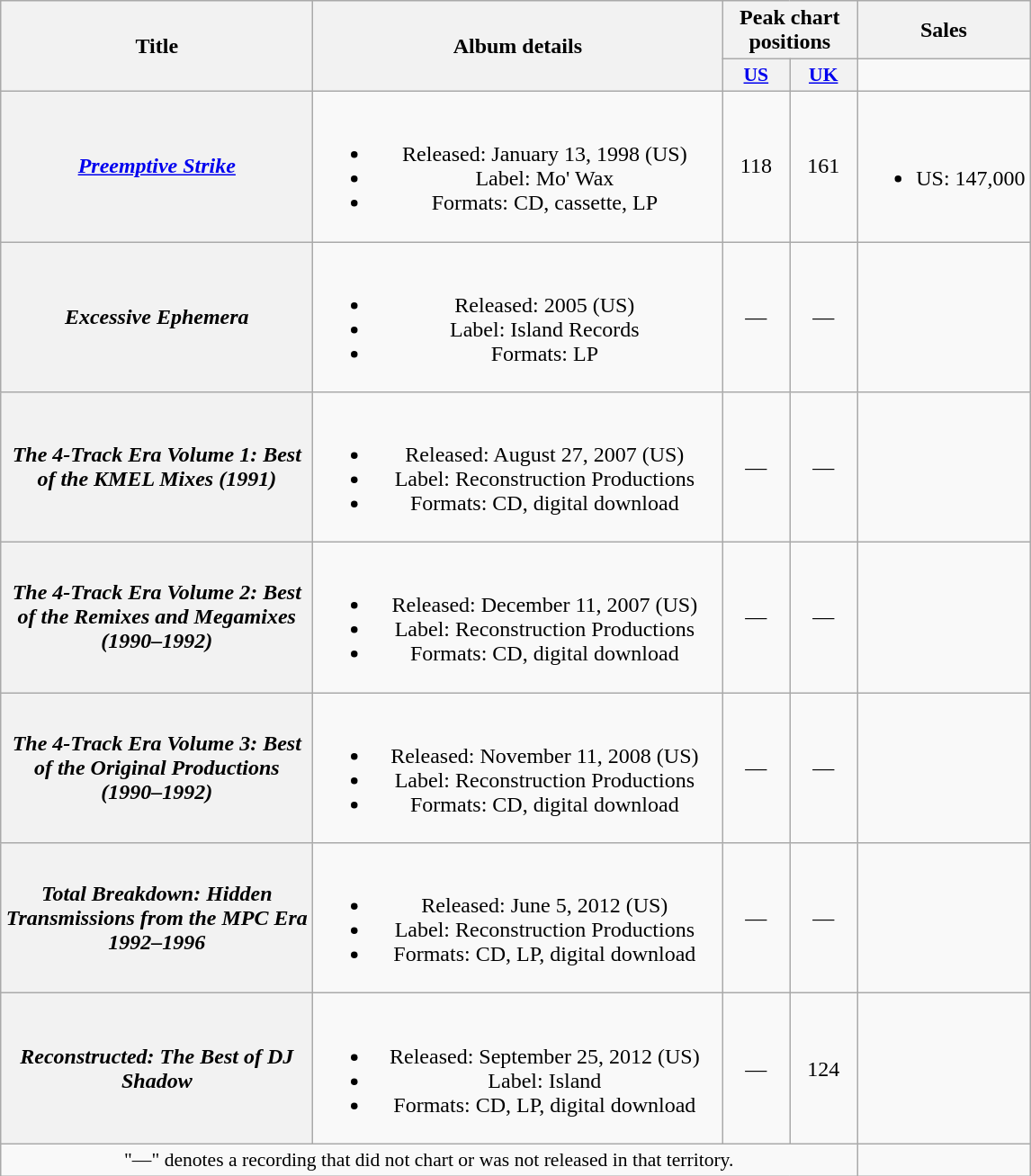<table class="wikitable plainrowheaders" style="text-align:center;">
<tr>
<th scope="col" rowspan="2" style="width:14em;">Title</th>
<th scope="col" rowspan="2" style="width:18.5em;">Album details</th>
<th scope="col" colspan="2">Peak chart positions</th>
<th scope="col" colspan="2">Sales</th>
</tr>
<tr>
<th scope="col" style="width:3em;font-size:90%;"><a href='#'>US</a><br></th>
<th scope="col" style="width:3em;font-size:90%;"><a href='#'>UK</a><br></th>
<td></td>
</tr>
<tr>
<th scope="row"><em><a href='#'>Preemptive Strike</a></em></th>
<td><br><ul><li>Released: January 13, 1998 <span>(US)</span></li><li>Label: Mo' Wax</li><li>Formats: CD, cassette, LP</li></ul></td>
<td>118</td>
<td>161</td>
<td><br><ul><li>US: 147,000</li></ul></td>
</tr>
<tr>
<th scope="row"><em>Excessive Ephemera</em></th>
<td><br><ul><li>Released: 2005 <span>(US)</span></li><li>Label: Island Records</li><li>Formats: LP</li></ul></td>
<td>—</td>
<td>—</td>
<td></td>
</tr>
<tr>
<th scope="row"><em>The 4-Track Era Volume 1: Best of the KMEL Mixes (1991)</em></th>
<td><br><ul><li>Released: August 27, 2007 <span>(US)</span></li><li>Label: Reconstruction Productions</li><li>Formats: CD, digital download</li></ul></td>
<td>—</td>
<td>—</td>
<td></td>
</tr>
<tr>
<th scope="row"><em>The 4-Track Era Volume 2: Best of the Remixes and Megamixes (1990–1992)</em></th>
<td><br><ul><li>Released: December 11, 2007 <span>(US)</span></li><li>Label: Reconstruction Productions</li><li>Formats: CD, digital download</li></ul></td>
<td>—</td>
<td>—</td>
<td></td>
</tr>
<tr>
<th scope="row"><em>The 4-Track Era Volume 3: Best of the Original Productions (1990–1992)</em></th>
<td><br><ul><li>Released: November 11, 2008 <span>(US)</span></li><li>Label: Reconstruction Productions</li><li>Formats: CD, digital download</li></ul></td>
<td>—</td>
<td>—</td>
<td></td>
</tr>
<tr>
<th scope="row"><em>Total Breakdown: Hidden Transmissions from the MPC Era 1992–1996</em></th>
<td><br><ul><li>Released: June 5, 2012 <span>(US)</span></li><li>Label: Reconstruction Productions</li><li>Formats: CD, LP, digital download</li></ul></td>
<td>—</td>
<td>—</td>
<td></td>
</tr>
<tr>
<th scope="row"><em>Reconstructed: The Best of DJ Shadow</em></th>
<td><br><ul><li>Released: September 25, 2012 <span>(US)</span></li><li>Label: Island</li><li>Formats: CD, LP, digital download</li></ul></td>
<td>—</td>
<td>124</td>
<td></td>
</tr>
<tr>
<td colspan="4" style="font-size:90%">"—" denotes a recording that did not chart or was not released in that territory.</td>
<td></td>
</tr>
</table>
